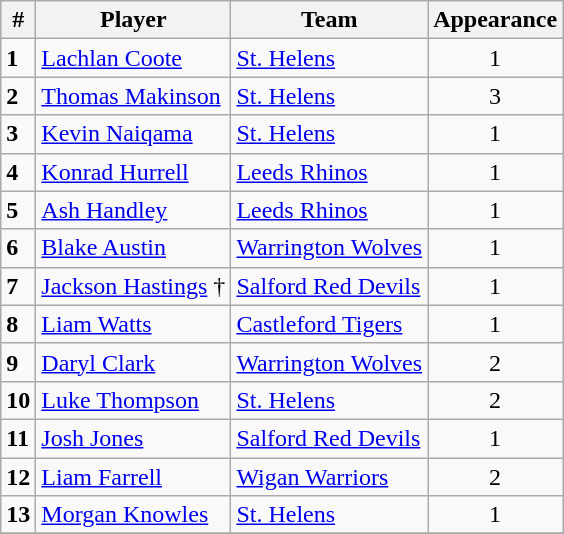<table class="wikitable">
<tr>
<th>#</th>
<th>Player</th>
<th>Team</th>
<th>Appearance</th>
</tr>
<tr>
<td><strong>1</strong></td>
<td> <a href='#'>Lachlan Coote</a></td>
<td> <a href='#'>St. Helens</a></td>
<td style="text-align:center;">1</td>
</tr>
<tr>
<td><strong>2</strong></td>
<td> <a href='#'>Thomas Makinson</a></td>
<td> <a href='#'>St. Helens</a></td>
<td style="text-align:center;">3</td>
</tr>
<tr>
<td><strong>3</strong></td>
<td> <a href='#'>Kevin Naiqama</a></td>
<td> <a href='#'>St. Helens</a></td>
<td style="text-align:center;">1</td>
</tr>
<tr>
<td><strong>4</strong></td>
<td> <a href='#'>Konrad Hurrell</a></td>
<td> <a href='#'>Leeds Rhinos</a></td>
<td style="text-align:center;">1</td>
</tr>
<tr>
<td><strong>5</strong></td>
<td> <a href='#'>Ash Handley</a></td>
<td> <a href='#'>Leeds Rhinos</a></td>
<td style="text-align:center;">1</td>
</tr>
<tr>
<td><strong>6</strong></td>
<td> <a href='#'>Blake Austin</a></td>
<td> <a href='#'>Warrington Wolves</a></td>
<td style="text-align:center;">1</td>
</tr>
<tr>
<td><strong>7</strong></td>
<td> <a href='#'>Jackson Hastings</a> †</td>
<td> <a href='#'>Salford Red Devils</a></td>
<td style="text-align:center;">1</td>
</tr>
<tr>
<td><strong>8</strong></td>
<td> <a href='#'>Liam Watts</a></td>
<td> <a href='#'>Castleford Tigers</a></td>
<td style="text-align:center;">1</td>
</tr>
<tr>
<td><strong>9</strong></td>
<td> <a href='#'>Daryl Clark</a></td>
<td> <a href='#'>Warrington Wolves</a></td>
<td style="text-align:center;">2</td>
</tr>
<tr>
<td><strong>10</strong></td>
<td> <a href='#'>Luke Thompson</a></td>
<td> <a href='#'>St. Helens</a></td>
<td style="text-align:center;">2</td>
</tr>
<tr>
<td><strong>11</strong></td>
<td> <a href='#'>Josh Jones</a></td>
<td>  <a href='#'>Salford Red Devils</a></td>
<td style="text-align:center;">1</td>
</tr>
<tr>
<td><strong>12</strong></td>
<td> <a href='#'>Liam Farrell</a></td>
<td> <a href='#'>Wigan Warriors</a></td>
<td style="text-align:center;">2</td>
</tr>
<tr>
<td><strong>13</strong></td>
<td> <a href='#'>Morgan Knowles</a></td>
<td> <a href='#'>St. Helens</a></td>
<td style="text-align:center;">1</td>
</tr>
<tr>
</tr>
</table>
